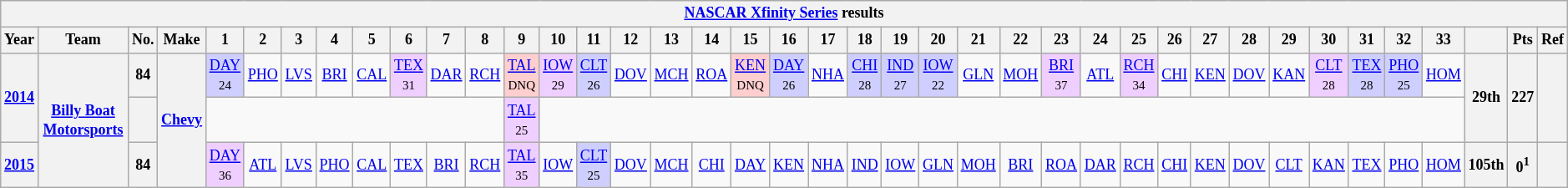<table class="wikitable" style="text-align:center; font-size:75%">
<tr>
<th colspan=42><a href='#'>NASCAR Xfinity Series</a> results</th>
</tr>
<tr>
<th>Year</th>
<th>Team</th>
<th>No.</th>
<th>Make</th>
<th>1</th>
<th>2</th>
<th>3</th>
<th>4</th>
<th>5</th>
<th>6</th>
<th>7</th>
<th>8</th>
<th>9</th>
<th>10</th>
<th>11</th>
<th>12</th>
<th>13</th>
<th>14</th>
<th>15</th>
<th>16</th>
<th>17</th>
<th>18</th>
<th>19</th>
<th>20</th>
<th>21</th>
<th>22</th>
<th>23</th>
<th>24</th>
<th>25</th>
<th>26</th>
<th>27</th>
<th>28</th>
<th>29</th>
<th>30</th>
<th>31</th>
<th>32</th>
<th>33</th>
<th></th>
<th>Pts</th>
<th>Ref</th>
</tr>
<tr>
<th rowspan=2><a href='#'>2014</a></th>
<th rowspan=3><a href='#'>Billy Boat Motorsports</a></th>
<th>84</th>
<th rowspan=3><a href='#'>Chevy</a></th>
<td style="background:#CFCFFF;"><a href='#'>DAY</a><br><small>24</small></td>
<td><a href='#'>PHO</a></td>
<td><a href='#'>LVS</a></td>
<td><a href='#'>BRI</a></td>
<td><a href='#'>CAL</a></td>
<td style="background:#EFCFFF;"><a href='#'>TEX</a><br><small>31</small></td>
<td><a href='#'>DAR</a></td>
<td><a href='#'>RCH</a></td>
<td style="background:#FFCFCF;"><a href='#'>TAL</a><br><small>DNQ</small></td>
<td style="background:#EFCFFF;"><a href='#'>IOW</a><br><small>29</small></td>
<td style="background:#CFCFFF;"><a href='#'>CLT</a><br><small>26</small></td>
<td><a href='#'>DOV</a></td>
<td><a href='#'>MCH</a></td>
<td><a href='#'>ROA</a></td>
<td style="background:#FFCFCF;"><a href='#'>KEN</a><br><small>DNQ</small></td>
<td style="background:#CFCFFF;"><a href='#'>DAY</a><br><small>26</small></td>
<td><a href='#'>NHA</a></td>
<td style="background:#CFCFFF;"><a href='#'>CHI</a><br><small>28</small></td>
<td style="background:#CFCFFF;"><a href='#'>IND</a><br><small>27</small></td>
<td style="background:#CFCFFF;"><a href='#'>IOW</a><br><small>22</small></td>
<td><a href='#'>GLN</a></td>
<td><a href='#'>MOH</a></td>
<td style="background:#EFCFFF;"><a href='#'>BRI</a><br><small>37</small></td>
<td><a href='#'>ATL</a></td>
<td style="background:#EFCFFF;"><a href='#'>RCH</a><br><small>34</small></td>
<td><a href='#'>CHI</a></td>
<td><a href='#'>KEN</a></td>
<td><a href='#'>DOV</a></td>
<td><a href='#'>KAN</a></td>
<td style="background:#EFCFFF;"><a href='#'>CLT</a><br><small>28</small></td>
<td style="background:#CFCFFF;"><a href='#'>TEX</a><br><small>28</small></td>
<td style="background:#CFCFFF;"><a href='#'>PHO</a><br><small>25</small></td>
<td><a href='#'>HOM</a></td>
<th rowspan=2>29th</th>
<th rowspan=2>227</th>
<th rowspan=2></th>
</tr>
<tr>
<th></th>
<td colspan=8></td>
<td style="background:#EFCFFF;"><a href='#'>TAL</a><br><small>25</small></td>
<td colspan=24></td>
</tr>
<tr>
<th><a href='#'>2015</a></th>
<th>84</th>
<td style="background:#EFCFFF;"><a href='#'>DAY</a><br><small>36</small></td>
<td><a href='#'>ATL</a></td>
<td><a href='#'>LVS</a></td>
<td><a href='#'>PHO</a></td>
<td><a href='#'>CAL</a></td>
<td><a href='#'>TEX</a></td>
<td><a href='#'>BRI</a></td>
<td><a href='#'>RCH</a></td>
<td style="background:#EFCFFF;"><a href='#'>TAL</a><br><small>35</small></td>
<td><a href='#'>IOW</a></td>
<td style="background:#CFCFFF;"><a href='#'>CLT</a><br><small>25</small></td>
<td><a href='#'>DOV</a></td>
<td><a href='#'>MCH</a></td>
<td><a href='#'>CHI</a></td>
<td><a href='#'>DAY</a></td>
<td><a href='#'>KEN</a></td>
<td><a href='#'>NHA</a></td>
<td><a href='#'>IND</a></td>
<td><a href='#'>IOW</a></td>
<td><a href='#'>GLN</a></td>
<td><a href='#'>MOH</a></td>
<td><a href='#'>BRI</a></td>
<td><a href='#'>ROA</a></td>
<td><a href='#'>DAR</a></td>
<td><a href='#'>RCH</a></td>
<td><a href='#'>CHI</a></td>
<td><a href='#'>KEN</a></td>
<td><a href='#'>DOV</a></td>
<td><a href='#'>CLT</a></td>
<td><a href='#'>KAN</a></td>
<td><a href='#'>TEX</a></td>
<td><a href='#'>PHO</a></td>
<td><a href='#'>HOM</a></td>
<th>105th</th>
<th>0<sup>1</sup></th>
<th></th>
</tr>
</table>
